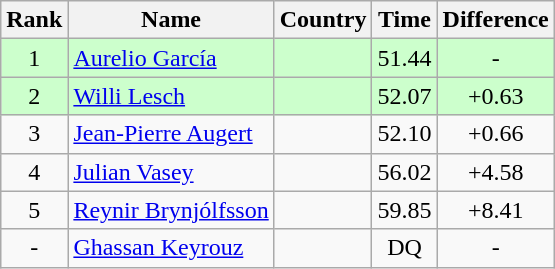<table class="wikitable sortable" style="text-align:center">
<tr>
<th>Rank</th>
<th>Name</th>
<th>Country</th>
<th>Time</th>
<th>Difference</th>
</tr>
<tr style="background:#cfc;">
<td>1</td>
<td align=left><a href='#'>Aurelio García</a></td>
<td align=left></td>
<td>51.44</td>
<td>-</td>
</tr>
<tr style="background:#cfc;">
<td>2</td>
<td align=left><a href='#'>Willi Lesch</a></td>
<td align=left></td>
<td>52.07</td>
<td>+0.63</td>
</tr>
<tr>
<td>3</td>
<td align=left><a href='#'>Jean-Pierre Augert</a></td>
<td align=left></td>
<td>52.10</td>
<td>+0.66</td>
</tr>
<tr>
<td>4</td>
<td align=left><a href='#'>Julian Vasey</a></td>
<td align=left></td>
<td>56.02</td>
<td>+4.58</td>
</tr>
<tr>
<td>5</td>
<td align=left><a href='#'>Reynir Brynjólfsson</a></td>
<td align=left></td>
<td>59.85</td>
<td>+8.41</td>
</tr>
<tr>
<td>-</td>
<td align=left><a href='#'>Ghassan Keyrouz</a></td>
<td align=left></td>
<td>DQ</td>
<td>-</td>
</tr>
</table>
